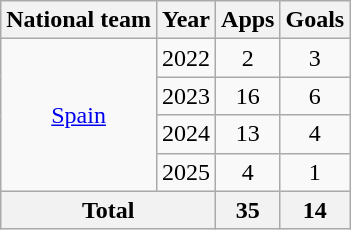<table class="wikitable" style="text-align:center">
<tr>
<th>National team</th>
<th>Year</th>
<th>Apps</th>
<th>Goals</th>
</tr>
<tr>
<td rowspan="4"><a href='#'>Spain</a></td>
<td>2022</td>
<td>2</td>
<td>3</td>
</tr>
<tr>
<td>2023</td>
<td>16</td>
<td>6</td>
</tr>
<tr>
<td>2024</td>
<td>13</td>
<td>4</td>
</tr>
<tr>
<td>2025</td>
<td>4</td>
<td>1</td>
</tr>
<tr>
<th colspan="2">Total</th>
<th>35</th>
<th>14</th>
</tr>
</table>
